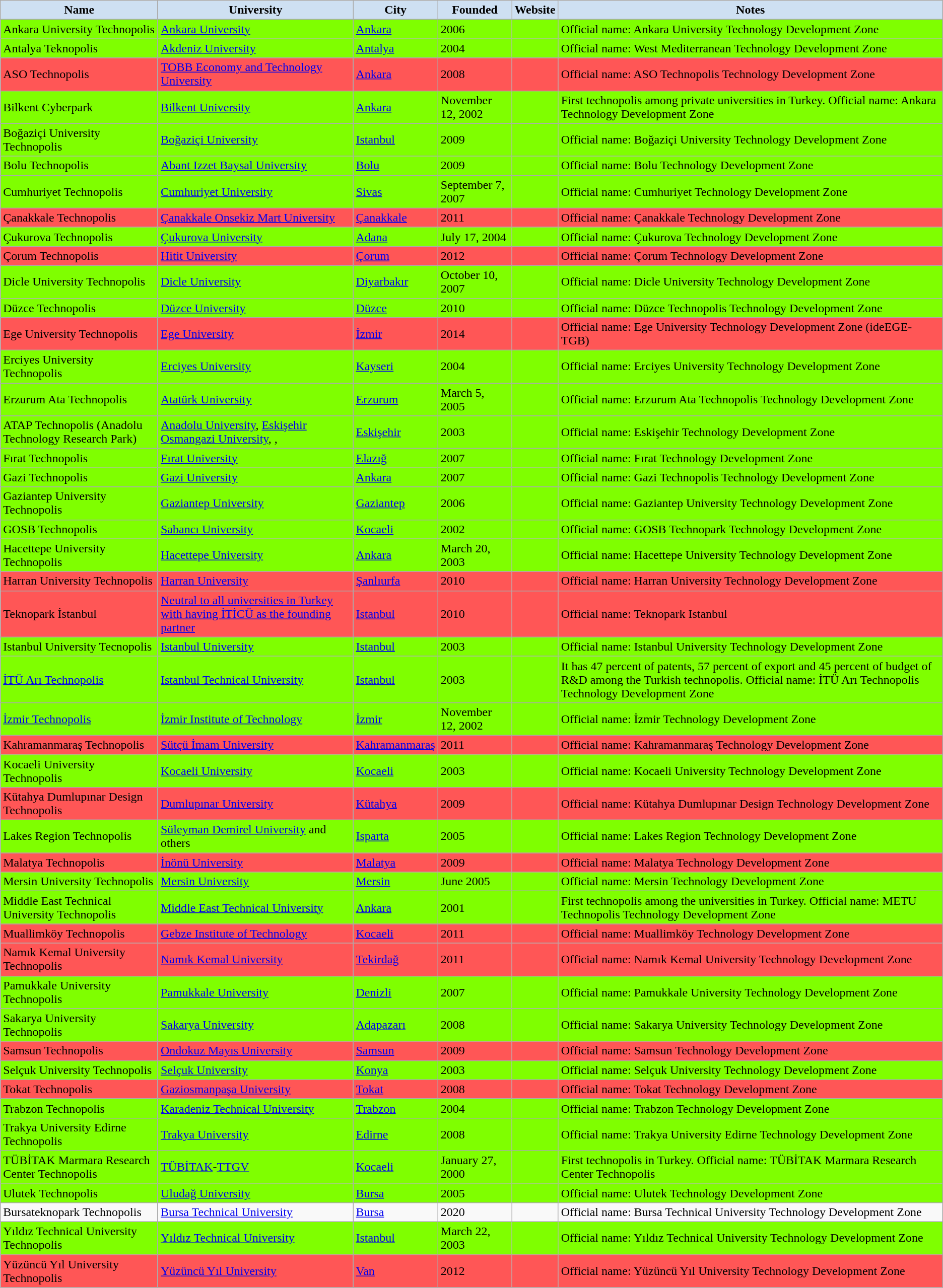<table class="wikitable sortable" align="center">
<tr>
<th style="background-color:#CEE0F2;">Name</th>
<th style="background-color:#CEE0F2;">University</th>
<th style="background-color:#CEE0F2;">City</th>
<th style="background-color:#CEE0F2;">Founded</th>
<th style="background-color:#CEE0F2;">Website</th>
<th style="background-color:#CEE0F2; "class="unsortable">Notes</th>
</tr>
<tr style="background-color:#7fff00;">
<td>Ankara University Technopolis</td>
<td><a href='#'>Ankara University</a></td>
<td><a href='#'>Ankara</a></td>
<td>2006</td>
<td></td>
<td>Official name: Ankara University Technology Development Zone</td>
</tr>
<tr style="background-color:#7fff00;">
<td>Antalya Teknopolis</td>
<td><a href='#'>Akdeniz University</a></td>
<td><a href='#'>Antalya</a></td>
<td>2004</td>
<td></td>
<td>Official name: West Mediterranean Technology Development Zone</td>
</tr>
<tr style="background-color:#ff5656;">
<td>ASO Technopolis</td>
<td><a href='#'>TOBB Economy and Technology University</a></td>
<td><a href='#'>Ankara</a></td>
<td>2008</td>
<td></td>
<td>Official name: ASO Technopolis Technology Development Zone</td>
</tr>
<tr style="background-color:#7fff00;">
<td>Bilkent Cyberpark</td>
<td><a href='#'>Bilkent University</a></td>
<td><a href='#'>Ankara</a></td>
<td>November 12, 2002</td>
<td></td>
<td>First technopolis among private universities in Turkey. Official name: Ankara Technology Development Zone</td>
</tr>
<tr style="background-color:#7fff00;">
<td>Boğaziçi University Technopolis</td>
<td><a href='#'>Boğaziçi University</a></td>
<td><a href='#'>Istanbul</a></td>
<td>2009</td>
<td></td>
<td>Official name: Boğaziçi University Technology Development Zone</td>
</tr>
<tr style="background-color:#7fff00;">
<td>Bolu Technopolis</td>
<td><a href='#'>Abant Izzet Baysal University</a></td>
<td><a href='#'>Bolu</a></td>
<td>2009</td>
<td></td>
<td>Official name: Bolu Technology Development Zone</td>
</tr>
<tr style="background-color:#7fff00;">
<td>Cumhuriyet Technopolis</td>
<td><a href='#'>Cumhuriyet University</a></td>
<td><a href='#'>Sivas</a></td>
<td>September 7, 2007</td>
<td></td>
<td>Official name: Cumhuriyet Technology Development Zone</td>
</tr>
<tr style="background-color:#ff5656;">
<td>Çanakkale Technopolis</td>
<td><a href='#'>Çanakkale Onsekiz Mart University</a></td>
<td><a href='#'>Çanakkale</a></td>
<td>2011</td>
<td></td>
<td>Official name: Çanakkale Technology Development Zone</td>
</tr>
<tr style="background-color:#7fff00;">
<td>Çukurova Technopolis</td>
<td><a href='#'>Çukurova University</a></td>
<td><a href='#'>Adana</a></td>
<td>July 17, 2004</td>
<td></td>
<td>Official name: Çukurova Technology Development Zone</td>
</tr>
<tr style="background-color:#ff5656;">
<td>Çorum Technopolis</td>
<td><a href='#'>Hitit University</a></td>
<td><a href='#'>Çorum</a></td>
<td>2012</td>
<td></td>
<td>Official name: Çorum Technology Development Zone</td>
</tr>
<tr style="background-color:#7fff00;">
<td>Dicle University Technopolis</td>
<td><a href='#'>Dicle University</a></td>
<td><a href='#'>Diyarbakır</a></td>
<td>October 10, 2007</td>
<td></td>
<td>Official name: Dicle University Technology Development Zone</td>
</tr>
<tr style="background-color:#7fff00;">
<td>Düzce Technopolis</td>
<td><a href='#'>Düzce University</a></td>
<td><a href='#'>Düzce</a></td>
<td>2010</td>
<td></td>
<td>Official name: Düzce Technopolis Technology Development Zone</td>
</tr>
<tr style="background-color:#ff5656;">
<td>Ege University Technopolis</td>
<td><a href='#'>Ege University</a></td>
<td><a href='#'>İzmir</a></td>
<td>2014</td>
<td></td>
<td>Official name: Ege University Technology Development Zone (ideEGE-TGB)</td>
</tr>
<tr style="background-color:#7fff00;">
<td>Erciyes University Technopolis</td>
<td><a href='#'>Erciyes University</a></td>
<td><a href='#'>Kayseri</a></td>
<td>2004</td>
<td></td>
<td>Official name: Erciyes University Technology Development Zone</td>
</tr>
<tr style="background-color:#7fff00;">
<td>Erzurum Ata Technopolis</td>
<td><a href='#'>Atatürk University</a></td>
<td><a href='#'>Erzurum</a></td>
<td>March 5, 2005</td>
<td></td>
<td>Official name: Erzurum Ata Technopolis Technology Development Zone</td>
</tr>
<tr style="background-color:#7fff00;">
<td>ATAP Technopolis (Anadolu Technology Research Park)</td>
<td><a href='#'>Anadolu University</a>, <a href='#'>Eskişehir Osmangazi University</a>, , </td>
<td><a href='#'>Eskişehir</a></td>
<td>2003</td>
<td></td>
<td>Official name: Eskişehir Technology Development Zone</td>
</tr>
<tr style="background-color:#7fff00;">
<td>Fırat Technopolis</td>
<td><a href='#'>Fırat University</a></td>
<td><a href='#'>Elazığ</a></td>
<td>2007</td>
<td></td>
<td>Official name: Fırat Technology Development Zone</td>
</tr>
<tr style="background-color:#7fff00;">
<td>Gazi Technopolis</td>
<td><a href='#'>Gazi University</a></td>
<td><a href='#'>Ankara</a></td>
<td>2007</td>
<td></td>
<td>Official name: Gazi Technopolis Technology Development Zone</td>
</tr>
<tr style="background-color:#7fff00;">
<td>Gaziantep University Technopolis</td>
<td><a href='#'>Gaziantep University</a></td>
<td><a href='#'>Gaziantep</a></td>
<td>2006</td>
<td></td>
<td>Official name: Gaziantep University Technology Development Zone</td>
</tr>
<tr style="background-color:#7fff00;">
<td>GOSB Technopolis</td>
<td><a href='#'>Sabancı University</a></td>
<td><a href='#'>Kocaeli</a></td>
<td>2002</td>
<td></td>
<td>Official name: GOSB Technopark Technology Development Zone</td>
</tr>
<tr style="background-color:#7fff00;">
<td>Hacettepe University Technopolis</td>
<td><a href='#'>Hacettepe University</a></td>
<td><a href='#'>Ankara</a></td>
<td>March 20, 2003</td>
<td></td>
<td>Official name: Hacettepe University Technology Development Zone</td>
</tr>
<tr style="background-color:#ff5656;">
<td>Harran University Technopolis</td>
<td><a href='#'>Harran University</a></td>
<td><a href='#'>Şanlıurfa</a></td>
<td>2010</td>
<td></td>
<td>Official name: Harran University Technology Development Zone</td>
</tr>
<tr style="background-color:#ff5656;">
<td>Teknopark İstanbul</td>
<td><a href='#'>Neutral to all universities in Turkey with having İTİCÜ as the founding partner</a></td>
<td><a href='#'>Istanbul</a></td>
<td>2010</td>
<td></td>
<td>Official name: Teknopark Istanbul</td>
</tr>
<tr style="background-color:#7fff00;">
<td>Istanbul University Tecnopolis</td>
<td><a href='#'>Istanbul University</a></td>
<td><a href='#'>Istanbul</a></td>
<td>2003</td>
<td></td>
<td>Official name: Istanbul University Technology Development Zone</td>
</tr>
<tr style="background-color:#7fff00;">
<td><a href='#'>İTÜ Arı Technopolis</a></td>
<td><a href='#'>Istanbul Technical University</a></td>
<td><a href='#'>Istanbul</a></td>
<td>2003</td>
<td></td>
<td>It has 47 percent of patents, 57 percent of export and 45 percent of budget of R&D among the Turkish technopolis. Official name: İTÜ Arı Technopolis Technology Development Zone</td>
</tr>
<tr style="background-color:#7fff00;">
<td><a href='#'>İzmir Technopolis</a></td>
<td><a href='#'>İzmir Institute of Technology</a></td>
<td><a href='#'>İzmir</a></td>
<td>November 12, 2002</td>
<td></td>
<td>Official name: İzmir Technology Development Zone</td>
</tr>
<tr style="background-color:#ff5656;">
<td>Kahramanmaraş Technopolis</td>
<td><a href='#'>Sütçü İmam University</a></td>
<td><a href='#'>Kahramanmaraş</a></td>
<td>2011</td>
<td></td>
<td>Official name: Kahramanmaraş Technology Development Zone</td>
</tr>
<tr style="background-color:#7fff00;">
<td>Kocaeli University Technopolis</td>
<td><a href='#'>Kocaeli University</a></td>
<td><a href='#'>Kocaeli</a></td>
<td>2003</td>
<td></td>
<td>Official name: Kocaeli University Technology Development Zone</td>
</tr>
<tr style="background-color:#ff5656;">
<td>Kütahya Dumlupınar Design Technopolis</td>
<td><a href='#'>Dumlupınar University</a></td>
<td><a href='#'>Kütahya</a></td>
<td>2009</td>
<td></td>
<td>Official name: Kütahya Dumlupınar Design Technology Development Zone</td>
</tr>
<tr style="background-color:#7fff00;">
<td>Lakes Region Technopolis</td>
<td><a href='#'>Süleyman Demirel University</a> and others</td>
<td><a href='#'>Isparta</a></td>
<td>2005</td>
<td></td>
<td>Official name: Lakes Region Technology Development Zone</td>
</tr>
<tr style="background-color:#ff5656;">
<td>Malatya Technopolis</td>
<td><a href='#'>İnönü University</a></td>
<td><a href='#'>Malatya</a></td>
<td>2009</td>
<td></td>
<td>Official name: Malatya Technology Development Zone</td>
</tr>
<tr style="background-color:#7fff00;">
<td>Mersin University Technopolis</td>
<td><a href='#'>Mersin University</a></td>
<td><a href='#'>Mersin</a></td>
<td>June 2005</td>
<td></td>
<td>Official name: Mersin Technology Development Zone</td>
</tr>
<tr style="background-color:#7fff00;">
<td>Middle East Technical University Technopolis</td>
<td><a href='#'>Middle East Technical University</a></td>
<td><a href='#'>Ankara</a></td>
<td>2001</td>
<td></td>
<td>First technopolis among the universities in Turkey. Official name: METU Technopolis Technology Development Zone</td>
</tr>
<tr style="background-color:#ff5656;">
<td>Muallimköy Technopolis</td>
<td><a href='#'>Gebze Institute of Technology</a></td>
<td><a href='#'>Kocaeli</a></td>
<td>2011</td>
<td></td>
<td>Official name: Muallimköy Technology Development Zone</td>
</tr>
<tr style="background-color:#ff5656;">
<td>Namık Kemal University Technopolis</td>
<td><a href='#'>Namık Kemal University</a></td>
<td><a href='#'>Tekirdağ</a></td>
<td>2011</td>
<td></td>
<td>Official name: Namık Kemal University Technology Development Zone</td>
</tr>
<tr style="background-color:#7fff00;">
<td>Pamukkale University Technopolis</td>
<td><a href='#'>Pamukkale University</a></td>
<td><a href='#'>Denizli</a></td>
<td>2007</td>
<td></td>
<td>Official name: Pamukkale University Technology Development Zone</td>
</tr>
<tr style="background-color:#7fff00;">
<td>Sakarya University Technopolis</td>
<td><a href='#'>Sakarya University</a></td>
<td><a href='#'>Adapazarı</a></td>
<td>2008</td>
<td></td>
<td>Official name: Sakarya University Technology Development Zone</td>
</tr>
<tr style="background-color:#ff5656;">
<td>Samsun Technopolis</td>
<td><a href='#'>Ondokuz Mayıs University</a></td>
<td><a href='#'>Samsun</a></td>
<td>2009</td>
<td></td>
<td>Official name: Samsun Technology Development Zone</td>
</tr>
<tr style="background-color:#7fff00;">
<td>Selçuk University Technopolis</td>
<td><a href='#'>Selçuk University</a></td>
<td><a href='#'>Konya</a></td>
<td>2003</td>
<td></td>
<td>Official name: Selçuk University Technology Development Zone</td>
</tr>
<tr style="background-color:#ff5656;">
<td>Tokat Technopolis</td>
<td><a href='#'>Gaziosmanpaşa University</a></td>
<td><a href='#'>Tokat</a></td>
<td>2008</td>
<td></td>
<td>Official name: Tokat Technology Development Zone</td>
</tr>
<tr style="background-color:#7fff00;">
<td>Trabzon Technopolis</td>
<td><a href='#'>Karadeniz Technical University</a></td>
<td><a href='#'>Trabzon</a></td>
<td>2004</td>
<td></td>
<td>Official name: Trabzon Technology Development Zone</td>
</tr>
<tr style="background-color:#7fff00;">
<td>Trakya University Edirne Technopolis</td>
<td><a href='#'>Trakya University</a></td>
<td><a href='#'>Edirne</a></td>
<td>2008</td>
<td></td>
<td>Official name: Trakya University Edirne Technology Development Zone</td>
</tr>
<tr style="background-color:#7fff00;">
<td>TÜBİTAK Marmara Research Center Technopolis</td>
<td><a href='#'>TÜBİTAK</a>-<a href='#'>TTGV</a></td>
<td><a href='#'>Kocaeli</a></td>
<td>January 27, 2000</td>
<td></td>
<td>First technopolis in Turkey. Official name: TÜBİTAK Marmara Research Center Technopolis</td>
</tr>
<tr style="background-color:#7fff00;">
<td>Ulutek Technopolis</td>
<td><a href='#'>Uludağ University</a></td>
<td><a href='#'>Bursa</a></td>
<td>2005</td>
<td></td>
<td>Official name: Ulutek Technology Development Zone<br></td>
</tr>
<tr>
<td>Bursateknopark Technopolis</td>
<td><a href='#'>Bursa Technical University</a></td>
<td><a href='#'>Bursa</a></td>
<td>2020</td>
<td></td>
<td>Official name: Bursa Technical University Technology Development Zone</td>
</tr>
<tr style="background-color:#7fff00;">
<td>Yıldız Technical University Technopolis</td>
<td><a href='#'>Yıldız Technical University</a></td>
<td><a href='#'>Istanbul</a></td>
<td>March 22, 2003</td>
<td></td>
<td>Official name: Yıldız Technical University Technology Development Zone</td>
</tr>
<tr style="background-color:#ff5656;">
<td>Yüzüncü Yıl University Technopolis</td>
<td><a href='#'>Yüzüncü Yıl University</a></td>
<td><a href='#'>Van</a></td>
<td>2012</td>
<td></td>
<td>Official name: Yüzüncü Yıl University Technology Development Zone</td>
</tr>
</table>
